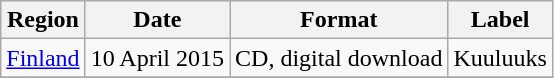<table class=wikitable>
<tr>
<th>Region</th>
<th>Date</th>
<th>Format</th>
<th>Label</th>
</tr>
<tr>
<td><a href='#'>Finland</a></td>
<td>10 April 2015</td>
<td>CD, digital download</td>
<td>Kuuluuks</td>
</tr>
<tr>
</tr>
</table>
